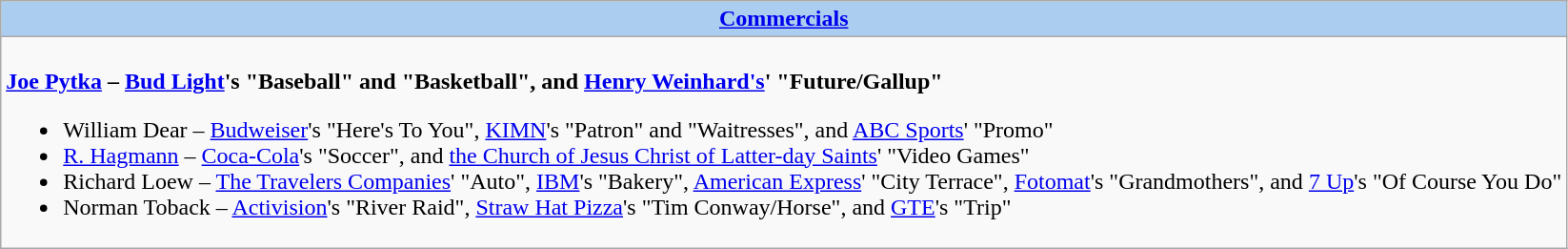<table class=wikitable style="width="100%">
<tr>
<th colspan="2" style="background:#abcdef;"><a href='#'>Commercials</a></th>
</tr>
<tr>
<td colspan="2" style="vertical-align:top;"><br><strong><a href='#'>Joe Pytka</a> – <a href='#'>Bud Light</a>'s "Baseball" and "Basketball", and <a href='#'>Henry Weinhard's</a>' "Future/Gallup"</strong><ul><li>William Dear – <a href='#'>Budweiser</a>'s "Here's To You", <a href='#'>KIMN</a>'s "Patron" and "Waitresses", and <a href='#'>ABC Sports</a>' "Promo"</li><li><a href='#'>R. Hagmann</a> – <a href='#'>Coca-Cola</a>'s "Soccer", and <a href='#'>the Church of Jesus Christ of Latter-day Saints</a>' "Video Games"</li><li>Richard Loew – <a href='#'>The Travelers Companies</a>' "Auto", <a href='#'>IBM</a>'s "Bakery", <a href='#'>American Express</a>' "City Terrace", <a href='#'>Fotomat</a>'s "Grandmothers", and <a href='#'>7 Up</a>'s "Of Course You Do"</li><li>Norman Toback – <a href='#'>Activision</a>'s "River Raid", <a href='#'>Straw Hat Pizza</a>'s "Tim Conway/Horse", and <a href='#'>GTE</a>'s "Trip"</li></ul></td>
</tr>
</table>
